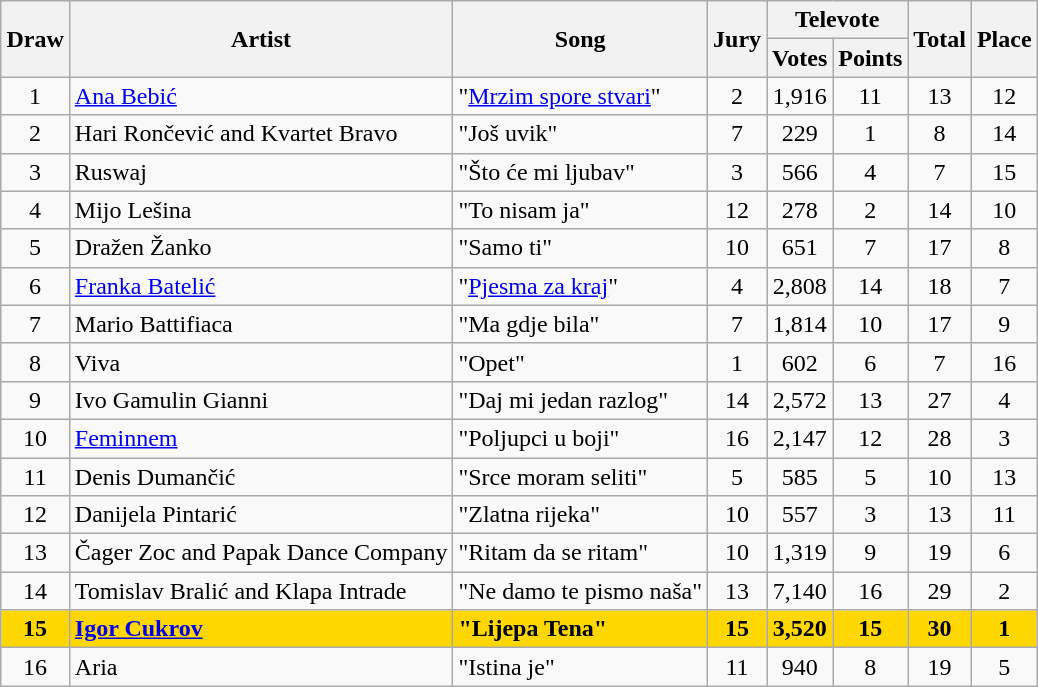<table class="sortable wikitable" style="margin: 1em auto 1em auto; text-align:center;">
<tr>
<th rowspan="2">Draw</th>
<th rowspan="2">Artist</th>
<th rowspan="2">Song</th>
<th rowspan="2">Jury</th>
<th colspan="2">Televote</th>
<th rowspan="2">Total</th>
<th rowspan="2">Place</th>
</tr>
<tr>
<th>Votes</th>
<th>Points</th>
</tr>
<tr>
<td>1</td>
<td align="left"><a href='#'>Ana Bebić</a></td>
<td align="left">"<a href='#'>Mrzim spore stvari</a>"</td>
<td>2</td>
<td>1,916</td>
<td>11</td>
<td>13</td>
<td>12</td>
</tr>
<tr>
<td>2</td>
<td align="left">Hari Rončević and Kvartet Bravo</td>
<td align="left">"Još uvik"</td>
<td>7</td>
<td>229</td>
<td>1</td>
<td>8</td>
<td>14</td>
</tr>
<tr>
<td>3</td>
<td align="left">Ruswaj</td>
<td align="left">"Što će mi ljubav"</td>
<td>3</td>
<td>566</td>
<td>4</td>
<td>7</td>
<td>15</td>
</tr>
<tr>
<td>4</td>
<td align="left">Mijo Lešina</td>
<td align="left">"To nisam ja"</td>
<td>12</td>
<td>278</td>
<td>2</td>
<td>14</td>
<td>10</td>
</tr>
<tr>
<td>5</td>
<td align="left">Dražen Žanko</td>
<td align="left">"Samo ti"</td>
<td>10</td>
<td>651</td>
<td>7</td>
<td>17</td>
<td>8</td>
</tr>
<tr>
<td>6</td>
<td align="left"><a href='#'>Franka Batelić</a></td>
<td align="left">"<a href='#'>Pjesma za kraj</a>"</td>
<td>4</td>
<td>2,808</td>
<td>14</td>
<td>18</td>
<td>7</td>
</tr>
<tr>
<td>7</td>
<td align="left">Mario Battifiaca</td>
<td align="left">"Ma gdje bila"</td>
<td>7</td>
<td>1,814</td>
<td>10</td>
<td>17</td>
<td>9</td>
</tr>
<tr>
<td>8</td>
<td align="left">Viva</td>
<td align="left">"Opet"</td>
<td>1</td>
<td>602</td>
<td>6</td>
<td>7</td>
<td>16</td>
</tr>
<tr>
<td>9</td>
<td align="left">Ivo Gamulin Gianni</td>
<td align="left">"Daj mi jedan razlog"</td>
<td>14</td>
<td>2,572</td>
<td>13</td>
<td>27</td>
<td>4</td>
</tr>
<tr>
<td>10</td>
<td align="left"><a href='#'>Feminnem</a></td>
<td align="left">"Poljupci u boji"</td>
<td>16</td>
<td>2,147</td>
<td>12</td>
<td>28</td>
<td>3</td>
</tr>
<tr>
<td>11</td>
<td align="left">Denis Dumančić</td>
<td align="left">"Srce moram seliti"</td>
<td>5</td>
<td>585</td>
<td>5</td>
<td>10</td>
<td>13</td>
</tr>
<tr>
<td>12</td>
<td align="left">Danijela Pintarić</td>
<td align="left">"Zlatna rijeka"</td>
<td>10</td>
<td>557</td>
<td>3</td>
<td>13</td>
<td>11</td>
</tr>
<tr>
<td>13</td>
<td align="left">Čager Zoc and Papak Dance Company</td>
<td align="left">"Ritam da se ritam"</td>
<td>10</td>
<td>1,319</td>
<td>9</td>
<td>19</td>
<td>6</td>
</tr>
<tr>
<td>14</td>
<td align="left">Tomislav Bralić and Klapa Intrade</td>
<td align="left">"Ne damo te pismo naša"</td>
<td>13</td>
<td>7,140</td>
<td>16</td>
<td>29</td>
<td>2</td>
</tr>
<tr style="font-weight:bold; background:gold;">
<td>15</td>
<td align="left"><a href='#'>Igor Cukrov</a></td>
<td align="left">"Lijepa Tena"</td>
<td>15</td>
<td>3,520</td>
<td>15</td>
<td>30</td>
<td>1</td>
</tr>
<tr>
<td>16</td>
<td align="left">Aria</td>
<td align="left">"Istina je"</td>
<td>11</td>
<td>940</td>
<td>8</td>
<td>19</td>
<td>5</td>
</tr>
</table>
